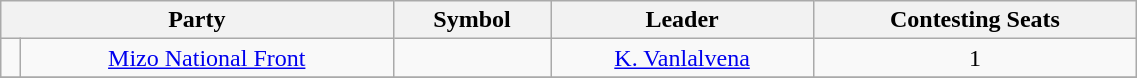<table class="wikitable" width="60%" style="text-align:center">
<tr>
<th colspan="2">Party</th>
<th>Symbol</th>
<th>Leader</th>
<th>Contesting Seats</th>
</tr>
<tr>
<td></td>
<td><a href='#'>Mizo National Front</a></td>
<td></td>
<td><a href='#'>K. Vanlalvena</a></td>
<td>1</td>
</tr>
<tr>
</tr>
</table>
